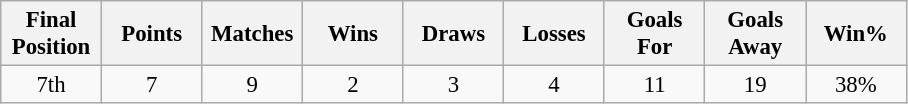<table class="wikitable" style="font-size: 95%; text-align: center;">
<tr>
<th width=60>Final Position</th>
<th width=60>Points</th>
<th width=60>Matches</th>
<th width=60>Wins</th>
<th width=60>Draws</th>
<th width=60>Losses</th>
<th width=60>Goals For</th>
<th width=60>Goals Away</th>
<th width=60>Win%</th>
</tr>
<tr>
<td>7th</td>
<td>7</td>
<td>9</td>
<td>2</td>
<td>3</td>
<td>4</td>
<td>11</td>
<td>19</td>
<td>38%</td>
</tr>
</table>
